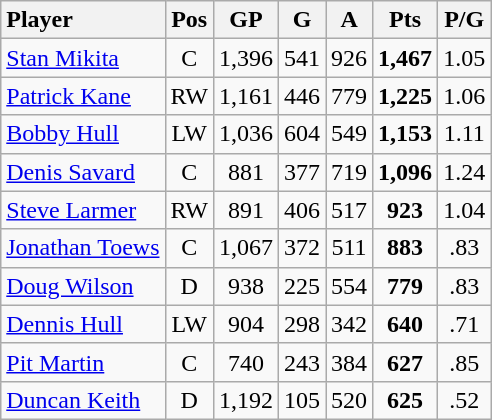<table class="wikitable" style="text-align:center">
<tr>
<th style="text-align:left;">Player</th>
<th>Pos</th>
<th>GP</th>
<th>G</th>
<th>A</th>
<th>Pts</th>
<th>P/G</th>
</tr>
<tr>
<td style="text-align:left;"><a href='#'>Stan Mikita</a></td>
<td>C</td>
<td>1,396</td>
<td>541</td>
<td>926</td>
<td><strong>1,467</strong></td>
<td>1.05</td>
</tr>
<tr>
<td style="text-align:left;"><a href='#'>Patrick Kane</a></td>
<td>RW</td>
<td>1,161</td>
<td>446</td>
<td>779</td>
<td><strong>1,225</strong></td>
<td>1.06</td>
</tr>
<tr>
<td style="text-align:left;"><a href='#'>Bobby Hull</a></td>
<td>LW</td>
<td>1,036</td>
<td>604</td>
<td>549</td>
<td><strong>1,153</strong></td>
<td>1.11</td>
</tr>
<tr>
<td style="text-align:left;"><a href='#'>Denis Savard</a></td>
<td>C</td>
<td>881</td>
<td>377</td>
<td>719</td>
<td><strong>1,096</strong></td>
<td>1.24</td>
</tr>
<tr>
<td style="text-align:left;"><a href='#'>Steve Larmer</a></td>
<td>RW</td>
<td>891</td>
<td>406</td>
<td>517</td>
<td><strong>923</strong></td>
<td>1.04</td>
</tr>
<tr>
<td style="text-align:left;"><a href='#'>Jonathan Toews</a></td>
<td>C</td>
<td>1,067</td>
<td>372</td>
<td>511</td>
<td><strong>883</strong></td>
<td>.83</td>
</tr>
<tr>
<td style="text-align:left;"><a href='#'>Doug Wilson</a></td>
<td>D</td>
<td>938</td>
<td>225</td>
<td>554</td>
<td><strong>779</strong></td>
<td>.83</td>
</tr>
<tr>
<td style="text-align:left;"><a href='#'>Dennis Hull</a></td>
<td>LW</td>
<td>904</td>
<td>298</td>
<td>342</td>
<td><strong>640</strong></td>
<td>.71</td>
</tr>
<tr>
<td style="text-align:left;"><a href='#'>Pit Martin</a></td>
<td>C</td>
<td>740</td>
<td>243</td>
<td>384</td>
<td><strong>627</strong></td>
<td>.85</td>
</tr>
<tr>
<td style="text-align:left;"><a href='#'>Duncan Keith</a></td>
<td>D</td>
<td>1,192</td>
<td>105</td>
<td>520</td>
<td><strong>625</strong></td>
<td>.52</td>
</tr>
</table>
